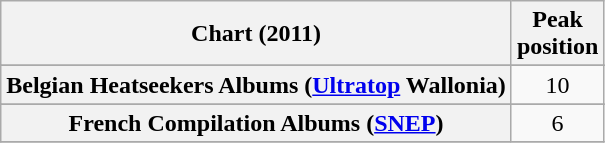<table class="wikitable sortable plainrowheaders" style="text-align:center">
<tr>
<th scope="col">Chart (2011)</th>
<th scope="col">Peak<br> position</th>
</tr>
<tr>
</tr>
<tr>
<th scope="row">Belgian Heatseekers Albums (<a href='#'>Ultratop</a> Wallonia)</th>
<td align="center">10</td>
</tr>
<tr>
</tr>
<tr>
<th scope="row">French Compilation Albums (<a href='#'>SNEP</a>)</th>
<td align="center">6</td>
</tr>
<tr>
</tr>
</table>
